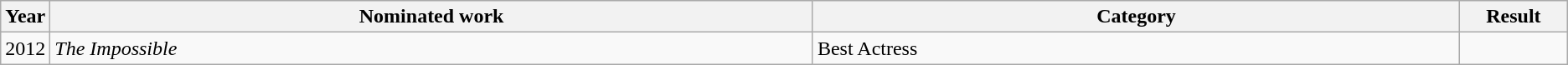<table class=wikitable>
<tr>
<th scope="col" style="width:1em;">Year</th>
<th scope="col" style="width:39em;">Nominated work</th>
<th scope="col" style="width:33em;">Category</th>
<th scope="col" style="width:5em;">Result</th>
</tr>
<tr>
<td>2012</td>
<td><em>The Impossible</em></td>
<td>Best Actress</td>
<td></td>
</tr>
</table>
